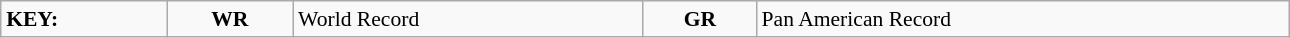<table class="wikitable" style="margin:0.5em auto; font-size:90%;position:relative;" width=68%>
<tr>
<td><strong>KEY:</strong></td>
<td align=center><strong>WR</strong></td>
<td>World Record</td>
<td align=center><strong>GR</strong></td>
<td>Pan American Record</td>
</tr>
</table>
